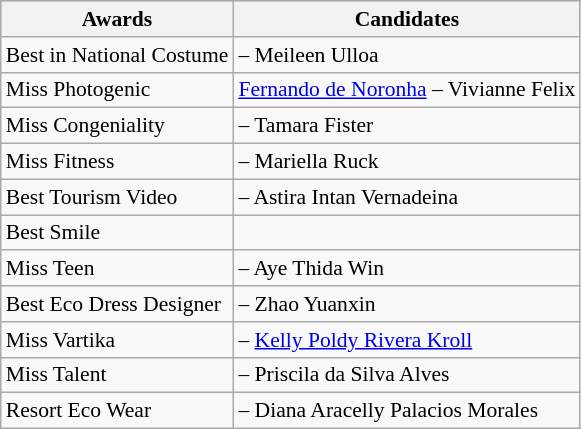<table class="wikitable sortable" style="font-size: 90%;" border="2" cellpadding="4" background: #f9f9f9;>
<tr bgcolor="#CCCCCC" align="center">
<th>Awards</th>
<th>Candidates</th>
</tr>
<tr>
<td>Best in National Costume</td>
<td> – Meileen Ulloa</td>
</tr>
<tr>
<td>Miss Photogenic</td>
<td> <a href='#'>Fernando de Noronha</a> – Vivianne Felix</td>
</tr>
<tr>
<td>Miss Congeniality</td>
<td> – Tamara Fister</td>
</tr>
<tr>
<td>Miss Fitness</td>
<td> – Mariella Ruck</td>
</tr>
<tr>
<td>Best Tourism Video</td>
<td> – Astira Intan Vernadeina</td>
</tr>
<tr>
<td>Best Smile</td>
<td></td>
</tr>
<tr>
<td>Miss Teen</td>
<td> – Aye Thida Win</td>
</tr>
<tr>
<td>Best Eco Dress Designer</td>
<td> – Zhao Yuanxin</td>
</tr>
<tr>
<td>Miss Vartika</td>
<td> – <a href='#'>Kelly Poldy Rivera Kroll</a></td>
</tr>
<tr>
<td>Miss Talent</td>
<td> – Priscila da Silva Alves</td>
</tr>
<tr>
<td>Resort Eco Wear</td>
<td> – Diana Aracelly Palacios Morales</td>
</tr>
</table>
